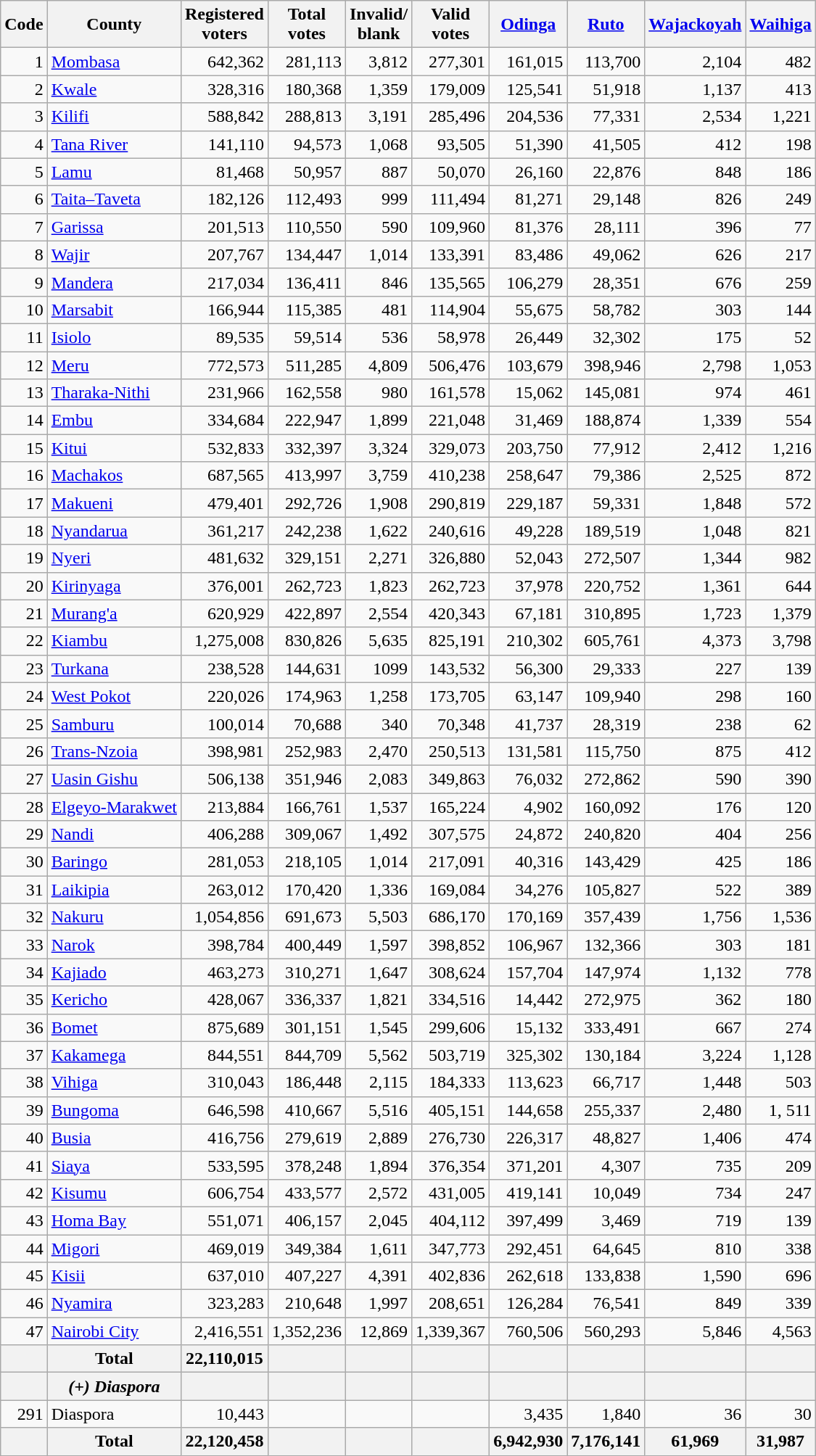<table class="wikitable sortable mw-collapsible" style=text-align:right>
<tr>
<th>Code</th>
<th>County</th>
<th>Registered<br>voters</th>
<th>Total<br>votes</th>
<th>Invalid/<br>blank</th>
<th>Valid<br>votes</th>
<th><a href='#'>Odinga</a></th>
<th><a href='#'>Ruto</a></th>
<th><a href='#'>Wajackoyah</a></th>
<th><a href='#'>Waihiga</a></th>
</tr>
<tr>
<td>1</td>
<td align=left><a href='#'>Mombasa</a></td>
<td>642,362</td>
<td>281,113</td>
<td>3,812</td>
<td>277,301</td>
<td>161,015</td>
<td>113,700</td>
<td>2,104</td>
<td>482</td>
</tr>
<tr>
<td>2</td>
<td align=left><a href='#'>Kwale</a></td>
<td>328,316</td>
<td>180,368</td>
<td>1,359</td>
<td>179,009</td>
<td style="text-align:right;">125,541</td>
<td>51,918</td>
<td>1,137</td>
<td>413</td>
</tr>
<tr>
<td>3</td>
<td align=left><a href='#'>Kilifi</a></td>
<td>588,842</td>
<td>288,813</td>
<td>3,191</td>
<td>285,496</td>
<td>204,536</td>
<td>77,331</td>
<td>2,534</td>
<td>1,221</td>
</tr>
<tr>
<td>4</td>
<td align=left><a href='#'>Tana River</a></td>
<td>141,110</td>
<td>94,573</td>
<td>1,068</td>
<td>93,505</td>
<td>51,390</td>
<td>41,505</td>
<td>412</td>
<td>198</td>
</tr>
<tr>
<td>5</td>
<td align=left><a href='#'>Lamu</a></td>
<td>81,468</td>
<td>50,957</td>
<td>887</td>
<td>50,070</td>
<td>26,160</td>
<td>22,876</td>
<td>848</td>
<td>186</td>
</tr>
<tr>
<td>6</td>
<td align=left><a href='#'>Taita–Taveta</a></td>
<td>182,126</td>
<td>112,493</td>
<td>999</td>
<td>111,494</td>
<td>81,271</td>
<td>29,148</td>
<td>826</td>
<td>249</td>
</tr>
<tr>
<td>7</td>
<td align=left><a href='#'>Garissa</a></td>
<td>201,513</td>
<td>110,550</td>
<td>590</td>
<td>109,960</td>
<td>81,376</td>
<td>28,111</td>
<td>396</td>
<td>77</td>
</tr>
<tr>
<td>8</td>
<td align=left><a href='#'>Wajir</a></td>
<td>207,767</td>
<td>134,447</td>
<td>1,014</td>
<td>133,391</td>
<td>83,486</td>
<td>49,062</td>
<td>626</td>
<td>217</td>
</tr>
<tr>
<td>9</td>
<td align=left><a href='#'>Mandera</a></td>
<td>217,034</td>
<td>136,411</td>
<td>846</td>
<td>135,565</td>
<td>106,279</td>
<td>28,351</td>
<td>676</td>
<td>259</td>
</tr>
<tr>
<td>10</td>
<td align=left><a href='#'>Marsabit</a></td>
<td>166,944</td>
<td>115,385</td>
<td>481</td>
<td>114,904</td>
<td>55,675</td>
<td>58,782</td>
<td>303</td>
<td>144</td>
</tr>
<tr>
<td>11</td>
<td align=left><a href='#'>Isiolo</a></td>
<td>89,535</td>
<td>59,514</td>
<td>536</td>
<td>58,978</td>
<td>26,449</td>
<td>32,302</td>
<td>175</td>
<td>52</td>
</tr>
<tr>
<td>12</td>
<td align=left><a href='#'>Meru</a></td>
<td>772,573</td>
<td>511,285</td>
<td>4,809</td>
<td>506,476</td>
<td>103,679</td>
<td>398,946</td>
<td>2,798</td>
<td>1,053</td>
</tr>
<tr>
<td>13</td>
<td align=left><a href='#'>Tharaka-Nithi</a></td>
<td>231,966</td>
<td>162,558</td>
<td>980</td>
<td>161,578</td>
<td>15,062</td>
<td>145,081</td>
<td>974</td>
<td>461</td>
</tr>
<tr>
<td>14</td>
<td align=left><a href='#'>Embu</a></td>
<td>334,684</td>
<td>222,947</td>
<td>1,899</td>
<td>221,048</td>
<td>31,469</td>
<td>188,874</td>
<td>1,339</td>
<td>554</td>
</tr>
<tr>
<td>15</td>
<td align=left><a href='#'>Kitui</a></td>
<td>532,833</td>
<td>332,397</td>
<td>3,324</td>
<td>329,073</td>
<td>203,750</td>
<td>77,912</td>
<td>2,412</td>
<td>1,216</td>
</tr>
<tr>
<td>16</td>
<td align=left><a href='#'>Machakos</a></td>
<td>687,565</td>
<td>413,997</td>
<td>3,759</td>
<td>410,238</td>
<td>258,647</td>
<td>79,386</td>
<td>2,525</td>
<td>872</td>
</tr>
<tr>
<td>17</td>
<td align=left><a href='#'>Makueni</a></td>
<td>479,401</td>
<td>292,726</td>
<td>1,908</td>
<td>290,819</td>
<td>229,187</td>
<td>59,331</td>
<td>1,848</td>
<td>572</td>
</tr>
<tr>
<td>18</td>
<td align=left><a href='#'>Nyandarua</a></td>
<td>361,217</td>
<td>242,238</td>
<td>1,622</td>
<td>240,616</td>
<td>49,228</td>
<td>189,519</td>
<td>1,048</td>
<td>821</td>
</tr>
<tr>
<td>19</td>
<td align=left><a href='#'>Nyeri</a></td>
<td>481,632</td>
<td>329,151</td>
<td>2,271</td>
<td>326,880</td>
<td>52,043</td>
<td>272,507</td>
<td>1,344</td>
<td>982</td>
</tr>
<tr>
<td>20</td>
<td align=left><a href='#'>Kirinyaga</a></td>
<td>376,001</td>
<td>262,723</td>
<td>1,823</td>
<td>262,723</td>
<td>37,978</td>
<td>220,752</td>
<td>1,361</td>
<td>644</td>
</tr>
<tr>
<td>21</td>
<td align=left><a href='#'>Murang'a</a></td>
<td>620,929</td>
<td>422,897</td>
<td>2,554</td>
<td>420,343</td>
<td>67,181</td>
<td>310,895</td>
<td>1,723</td>
<td>1,379</td>
</tr>
<tr>
<td>22</td>
<td align=left><a href='#'>Kiambu</a></td>
<td>1,275,008</td>
<td>830,826</td>
<td>5,635</td>
<td>825,191</td>
<td>210,302</td>
<td>605,761</td>
<td>4,373</td>
<td>3,798</td>
</tr>
<tr>
<td>23</td>
<td align=left><a href='#'>Turkana</a></td>
<td>238,528</td>
<td>144,631</td>
<td>1099</td>
<td>143,532</td>
<td>56,300</td>
<td>29,333</td>
<td>227</td>
<td>139</td>
</tr>
<tr>
<td>24</td>
<td align=left><a href='#'>West Pokot</a></td>
<td>220,026</td>
<td>174,963</td>
<td>1,258</td>
<td>173,705</td>
<td>63,147</td>
<td>109,940</td>
<td>298</td>
<td>160</td>
</tr>
<tr>
<td>25</td>
<td align=left><a href='#'>Samburu</a></td>
<td>100,014</td>
<td>70,688</td>
<td>340</td>
<td>70,348</td>
<td>41,737</td>
<td>28,319</td>
<td>238</td>
<td>62</td>
</tr>
<tr>
<td>26</td>
<td align=left><a href='#'>Trans-Nzoia</a></td>
<td>398,981</td>
<td>252,983</td>
<td>2,470</td>
<td>250,513</td>
<td>131,581</td>
<td>115,750</td>
<td>875</td>
<td>412</td>
</tr>
<tr>
<td>27</td>
<td align=left><a href='#'>Uasin Gishu</a></td>
<td>506,138</td>
<td>351,946</td>
<td>2,083</td>
<td>349,863</td>
<td>76,032</td>
<td>272,862</td>
<td>590</td>
<td>390</td>
</tr>
<tr>
<td>28</td>
<td align=left><a href='#'>Elgeyo-Marakwet</a></td>
<td>213,884</td>
<td>166,761</td>
<td>1,537</td>
<td>165,224</td>
<td>4,902</td>
<td>160,092</td>
<td>176</td>
<td>120</td>
</tr>
<tr>
<td>29</td>
<td align=left><a href='#'>Nandi</a></td>
<td>406,288</td>
<td>309,067</td>
<td>1,492</td>
<td>307,575</td>
<td>24,872</td>
<td>240,820</td>
<td>404</td>
<td>256</td>
</tr>
<tr>
<td>30</td>
<td align=left><a href='#'>Baringo</a></td>
<td>281,053</td>
<td>218,105</td>
<td>1,014</td>
<td>217,091</td>
<td>40,316</td>
<td>143,429</td>
<td>425</td>
<td>186</td>
</tr>
<tr>
<td>31</td>
<td align=left><a href='#'>Laikipia</a></td>
<td>263,012</td>
<td>170,420</td>
<td>1,336</td>
<td>169,084</td>
<td>34,276</td>
<td>105,827</td>
<td>522</td>
<td>389</td>
</tr>
<tr>
<td>32</td>
<td align=left><a href='#'>Nakuru</a></td>
<td>1,054,856</td>
<td>691,673</td>
<td>5,503</td>
<td>686,170</td>
<td>170,169</td>
<td>357,439</td>
<td>1,756</td>
<td>1,536</td>
</tr>
<tr>
<td>33</td>
<td align=left><a href='#'>Narok</a></td>
<td>398,784</td>
<td>400,449</td>
<td>1,597</td>
<td>398,852</td>
<td>106,967</td>
<td>132,366</td>
<td>303</td>
<td>181</td>
</tr>
<tr>
<td>34</td>
<td align=left><a href='#'>Kajiado</a></td>
<td>463,273</td>
<td>310,271</td>
<td>1,647</td>
<td>308,624</td>
<td>157,704</td>
<td>147,974</td>
<td>1,132</td>
<td>778</td>
</tr>
<tr>
<td>35</td>
<td align=left><a href='#'>Kericho</a></td>
<td>428,067</td>
<td>336,337</td>
<td>1,821</td>
<td>334,516</td>
<td>14,442</td>
<td>272,975</td>
<td>362</td>
<td>180</td>
</tr>
<tr>
<td>36</td>
<td align=left><a href='#'>Bomet</a></td>
<td>875,689</td>
<td>301,151</td>
<td>1,545</td>
<td>299,606</td>
<td>15,132</td>
<td>333,491</td>
<td>667</td>
<td>274</td>
</tr>
<tr>
<td>37</td>
<td align=left><a href='#'>Kakamega</a></td>
<td>844,551</td>
<td>844,709</td>
<td>5,562</td>
<td>503,719</td>
<td>325,302</td>
<td>130,184</td>
<td>3,224</td>
<td>1,128</td>
</tr>
<tr>
<td>38</td>
<td align=left><a href='#'>Vihiga</a></td>
<td>310,043</td>
<td>186,448</td>
<td>2,115</td>
<td>184,333</td>
<td>113,623</td>
<td>66,717</td>
<td>1,448</td>
<td>503</td>
</tr>
<tr>
<td>39</td>
<td align=left><a href='#'>Bungoma</a></td>
<td>646,598</td>
<td>410,667</td>
<td>5,516</td>
<td>405,151</td>
<td>144,658</td>
<td>255,337</td>
<td>2,480</td>
<td>1, 511</td>
</tr>
<tr>
<td>40</td>
<td align=left><a href='#'>Busia</a></td>
<td>416,756</td>
<td>279,619</td>
<td>2,889</td>
<td>276,730</td>
<td>226,317</td>
<td>48,827</td>
<td>1,406</td>
<td>474</td>
</tr>
<tr>
<td>41</td>
<td align=left><a href='#'>Siaya</a></td>
<td>533,595</td>
<td>378,248</td>
<td>1,894</td>
<td>376,354</td>
<td>371,201</td>
<td>4,307</td>
<td>735</td>
<td>209</td>
</tr>
<tr>
<td>42</td>
<td align=left><a href='#'>Kisumu</a></td>
<td>606,754</td>
<td>433,577</td>
<td>2,572</td>
<td>431,005</td>
<td>419,141</td>
<td>10,049</td>
<td>734</td>
<td>247</td>
</tr>
<tr>
<td>43</td>
<td align=left><a href='#'>Homa Bay</a></td>
<td>551,071</td>
<td>406,157</td>
<td>2,045</td>
<td>404,112</td>
<td>397,499</td>
<td>3,469</td>
<td>719</td>
<td>139</td>
</tr>
<tr>
<td>44</td>
<td align=left><a href='#'>Migori</a></td>
<td>469,019</td>
<td>349,384</td>
<td>1,611</td>
<td>347,773</td>
<td>292,451</td>
<td>64,645</td>
<td>810</td>
<td>338</td>
</tr>
<tr>
<td>45</td>
<td align=left><a href='#'>Kisii</a></td>
<td>637,010</td>
<td>407,227</td>
<td>4,391</td>
<td>402,836</td>
<td>262,618</td>
<td>133,838</td>
<td>1,590</td>
<td>696</td>
</tr>
<tr>
<td>46</td>
<td align=left><a href='#'>Nyamira</a></td>
<td>323,283</td>
<td>210,648</td>
<td>1,997</td>
<td>208,651</td>
<td>126,284</td>
<td>76,541</td>
<td>849</td>
<td>339</td>
</tr>
<tr>
<td>47</td>
<td align=left><a href='#'>Nairobi City</a></td>
<td>2,416,551</td>
<td>1,352,236</td>
<td>12,869</td>
<td>1,339,367</td>
<td>760,506</td>
<td>560,293</td>
<td>5,846</td>
<td>4,563</td>
</tr>
<tr>
<th></th>
<th>Total</th>
<th>22,110,015</th>
<th></th>
<th></th>
<th></th>
<th></th>
<th></th>
<th></th>
<th></th>
</tr>
<tr>
<th></th>
<th><em>(+) Diaspora</em></th>
<th></th>
<th></th>
<th></th>
<th></th>
<th></th>
<th></th>
<th></th>
<th></th>
</tr>
<tr>
<td>291</td>
<td align=left>Diaspora</td>
<td>10,443</td>
<td></td>
<td></td>
<td></td>
<td>3,435</td>
<td>1,840</td>
<td>36</td>
<td>30</td>
</tr>
<tr>
<th></th>
<th>Total</th>
<th>22,120,458</th>
<th></th>
<th></th>
<th></th>
<th>6,942,930</th>
<th>7,176,141</th>
<th>61,969</th>
<th>31,987</th>
</tr>
</table>
